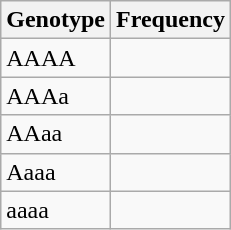<table class="wikitable">
<tr>
<th>Genotype</th>
<th>Frequency</th>
</tr>
<tr>
<td>AAAA</td>
<td></td>
</tr>
<tr>
<td>AAAa</td>
<td></td>
</tr>
<tr>
<td>AAaa</td>
<td></td>
</tr>
<tr>
<td>Aaaa</td>
<td></td>
</tr>
<tr>
<td>aaaa</td>
<td></td>
</tr>
</table>
